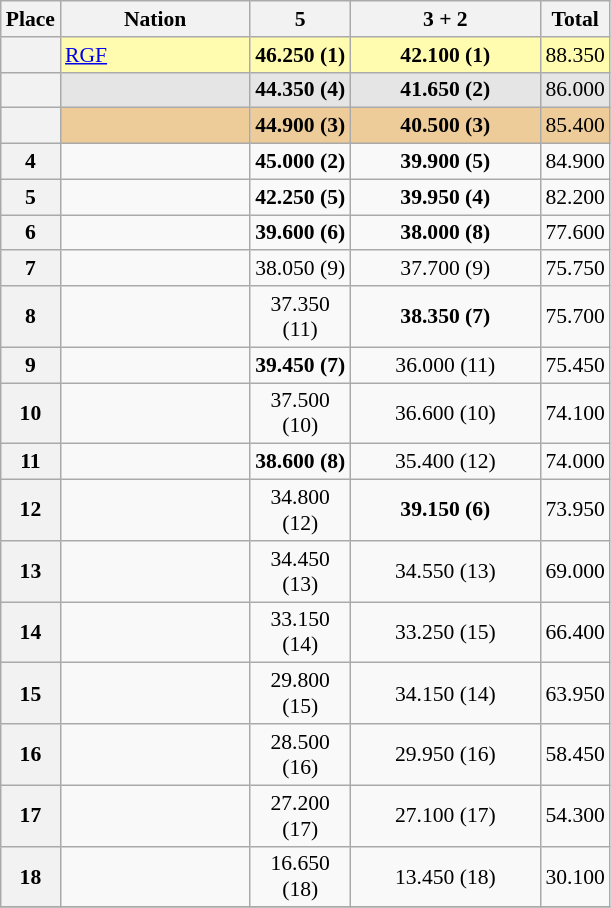<table class="wikitable sortable" style="text-align:center; font-size:90%">
<tr>
<th scope="col" style="width:20px;">Place</th>
<th ! scope="col" style="width:120px;">Nation</th>
<th ! scope="col" style="width:60px;">5 </th>
<th ! scope="col" style="width:120px;">3  + 2 </th>
<th scope=col>Total</th>
</tr>
<tr bgcolor=fffcaf>
<th scope=row></th>
<td align=left><a href='#'>RGF</a></td>
<td><strong>46.250 (1)</strong></td>
<td><strong>42.100 (1)</strong></td>
<td>88.350</td>
</tr>
<tr bgcolor=e5e5e5>
<th scope=row></th>
<td align=left></td>
<td><strong>44.350 (4)</strong></td>
<td><strong>41.650 (2)</strong></td>
<td>86.000</td>
</tr>
<tr bgcolor=eecc99>
<th scope=row></th>
<td align=left></td>
<td><strong>44.900 (3)</strong></td>
<td><strong>40.500 (3)</strong></td>
<td>85.400</td>
</tr>
<tr>
<th scope=row>4</th>
<td align=left></td>
<td><strong>45.000 (2)</strong></td>
<td><strong>39.900 (5)</strong></td>
<td>84.900</td>
</tr>
<tr>
<th scope=row>5</th>
<td align=left></td>
<td><strong>42.250 (5)</strong></td>
<td><strong>39.950 (4)</strong></td>
<td>82.200</td>
</tr>
<tr>
<th scope=row>6</th>
<td align=left></td>
<td><strong>39.600 (6)</strong></td>
<td><strong>38.000 (8)</strong></td>
<td>77.600</td>
</tr>
<tr>
<th scope=row>7</th>
<td align=left></td>
<td>38.050 (9)</td>
<td>37.700 (9)</td>
<td>75.750</td>
</tr>
<tr>
<th scope=row>8</th>
<td align=left></td>
<td>37.350 (11)</td>
<td><strong>38.350 (7)</strong></td>
<td>75.700</td>
</tr>
<tr>
<th scope=row>9</th>
<td align=left></td>
<td><strong>39.450 (7)</strong></td>
<td>36.000 (11)</td>
<td>75.450</td>
</tr>
<tr>
<th scope=row>10</th>
<td align=left></td>
<td>37.500 (10)</td>
<td>36.600 (10)</td>
<td>74.100</td>
</tr>
<tr>
<th scope=row>11</th>
<td align=left></td>
<td><strong>38.600 (8)</strong></td>
<td>35.400 (12)</td>
<td>74.000</td>
</tr>
<tr>
<th scope=row>12</th>
<td align=left></td>
<td>34.800 (12)</td>
<td><strong>39.150 (6)</strong></td>
<td>73.950</td>
</tr>
<tr>
<th scope=row>13</th>
<td align=left></td>
<td>34.450 (13)</td>
<td>34.550 (13)</td>
<td>69.000</td>
</tr>
<tr>
<th scope=row>14</th>
<td align=left></td>
<td>33.150 (14)</td>
<td>33.250 (15)</td>
<td>66.400</td>
</tr>
<tr>
<th scope=row>15</th>
<td align=left></td>
<td>29.800 (15)</td>
<td>34.150 (14)</td>
<td>63.950</td>
</tr>
<tr>
<th scope=row>16</th>
<td align=left></td>
<td>28.500 (16)</td>
<td>29.950 (16)</td>
<td>58.450</td>
</tr>
<tr>
<th scope=row>17</th>
<td align=left></td>
<td>27.200 (17)</td>
<td>27.100 (17)</td>
<td>54.300</td>
</tr>
<tr>
<th scope=row>18</th>
<td align=left></td>
<td>16.650 (18)</td>
<td>13.450 (18)</td>
<td>30.100</td>
</tr>
<tr>
</tr>
</table>
